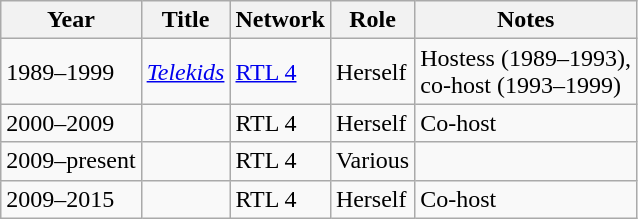<table class="wikitable plainrowheaders sortable" style="margin-right: 0;">
<tr>
<th scope="col">Year</th>
<th scope="col">Title</th>
<th scope="col">Network</th>
<th scope="col">Role</th>
<th scope="col">Notes</th>
</tr>
<tr>
<td>1989–1999</td>
<td><em><a href='#'>Telekids</a></em></td>
<td><a href='#'>RTL 4</a></td>
<td>Herself</td>
<td>Hostess (1989–1993),<br>co-host (1993–1999)</td>
</tr>
<tr>
<td>2000–2009</td>
<td><em></em></td>
<td>RTL 4</td>
<td>Herself</td>
<td>Co-host</td>
</tr>
<tr>
<td>2009–present</td>
<td><em></em></td>
<td>RTL 4</td>
<td>Various</td>
<td></td>
</tr>
<tr>
<td>2009–2015</td>
<td><em></em></td>
<td>RTL 4</td>
<td>Herself</td>
<td>Co-host</td>
</tr>
</table>
